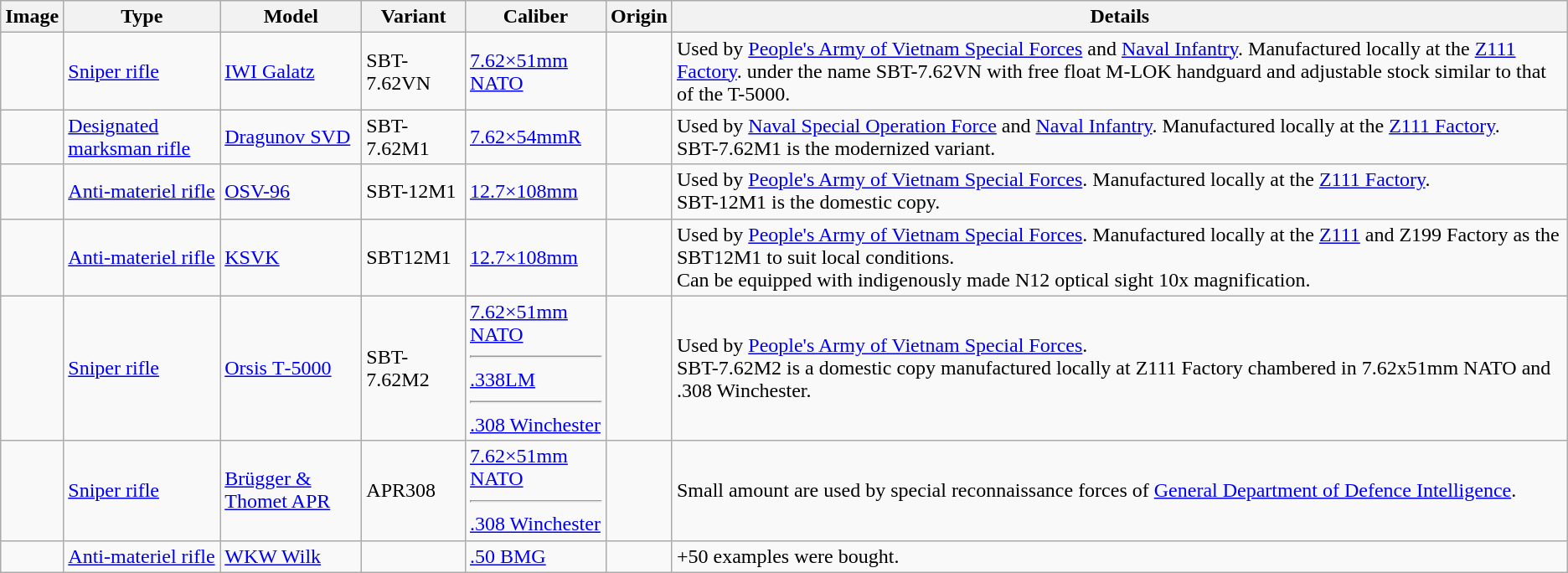<table class="wikitable">
<tr>
<th>Image</th>
<th>Type</th>
<th>Model</th>
<th>Variant</th>
<th>Caliber</th>
<th>Origin</th>
<th>Details</th>
</tr>
<tr>
<td><br></td>
<td><a href='#'>Sniper rifle</a></td>
<td><a href='#'>IWI Galatz</a></td>
<td>SBT-7.62VN</td>
<td><a href='#'>7.62×51mm NATO</a></td>
<td><br></td>
<td>Used by <a href='#'>People's Army of Vietnam Special Forces</a> and <a href='#'>Naval Infantry</a>. Manufactured locally at the <a href='#'>Z111 Factory</a>. under the name SBT-7.62VN with free float M-LOK handguard and adjustable stock similar to that of the T-5000.</td>
</tr>
<tr>
<td></td>
<td><a href='#'>Designated marksman rifle</a></td>
<td><a href='#'>Dragunov SVD</a></td>
<td>SBT-7.62M1</td>
<td><a href='#'>7.62×54mmR</a></td>
<td><br></td>
<td>Used by <a href='#'>Naval Special Operation Force</a> and <a href='#'>Naval Infantry</a>. Manufactured locally at the <a href='#'>Z111 Factory</a>.<br>SBT-7.62M1 is the modernized variant.</td>
</tr>
<tr>
<td></td>
<td><a href='#'>Anti-materiel rifle</a></td>
<td><a href='#'>OSV-96</a></td>
<td>SBT-12M1</td>
<td><a href='#'>12.7×108mm</a></td>
<td><br></td>
<td>Used by <a href='#'>People's Army of Vietnam Special Forces</a>. Manufactured locally at the <a href='#'>Z111 Factory</a>.<br>SBT-12M1 is the domestic copy.</td>
</tr>
<tr>
<td></td>
<td><a href='#'>Anti-materiel rifle</a></td>
<td><a href='#'>KSVK</a></td>
<td>SBT12M1</td>
<td><a href='#'>12.7×108mm</a></td>
<td><br></td>
<td>Used by <a href='#'>People's Army of Vietnam Special Forces</a>. Manufactured locally at the <a href='#'>Z111</a> and Z199 Factory as the SBT12M1 to suit local conditions.<br>Can be equipped with indigenously made N12 optical sight 10x magnification.</td>
</tr>
<tr>
<td></td>
<td><a href='#'>Sniper rifle</a></td>
<td><a href='#'>Orsis Т-5000</a></td>
<td>SBT-7.62M2</td>
<td><a href='#'>7.62×51mm NATO</a><hr><a href='#'>.338LM</a><hr><a href='#'>.308 Winchester</a></td>
<td><br></td>
<td>Used by <a href='#'>People's Army of Vietnam Special Forces</a>.<br>SBT-7.62M2 is a domestic copy manufactured locally at Z111 Factory chambered in 7.62x51mm NATO and .308 Winchester.</td>
</tr>
<tr>
<td></td>
<td><a href='#'>Sniper rifle</a></td>
<td><a href='#'>Brügger & Thomet APR</a></td>
<td>APR308</td>
<td><a href='#'>7.62×51mm NATO</a><hr><a href='#'>.308 Winchester</a></td>
<td></td>
<td>Small amount are used by special reconnaissance forces of <a href='#'>General Department of Defence Intelligence</a>.</td>
</tr>
<tr>
<td></td>
<td><a href='#'>Anti-materiel rifle</a></td>
<td><a href='#'>WKW Wilk</a></td>
<td></td>
<td><a href='#'>.50 BMG</a></td>
<td></td>
<td>+50 examples were bought.</td>
</tr>
</table>
